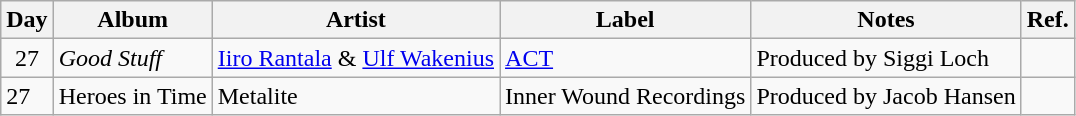<table class="wikitable">
<tr>
<th>Day</th>
<th>Album</th>
<th>Artist</th>
<th>Label</th>
<th>Notes</th>
<th>Ref.</th>
</tr>
<tr>
<td rowspan="1" style="text-align:center;">27</td>
<td><em>Good Stuff</em></td>
<td><a href='#'>Iiro Rantala</a> & <a href='#'>Ulf Wakenius</a></td>
<td><a href='#'>ACT</a></td>
<td>Produced by Siggi Loch</td>
<td style="text-align:center;"></td>
</tr>
<tr>
<td>27</td>
<td>Heroes in Time</td>
<td>Metalite</td>
<td>Inner Wound Recordings</td>
<td>Produced by Jacob Hansen</td>
<td></td>
</tr>
</table>
